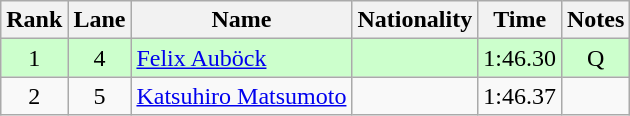<table class="wikitable sortable" style="text-align:center">
<tr>
<th>Rank</th>
<th>Lane</th>
<th>Name</th>
<th>Nationality</th>
<th>Time</th>
<th>Notes</th>
</tr>
<tr bgcolor=ccffcc>
<td>1</td>
<td>4</td>
<td align=left><a href='#'>Felix Auböck</a></td>
<td align=left></td>
<td>1:46.30</td>
<td>Q</td>
</tr>
<tr>
<td>2</td>
<td>5</td>
<td align=left><a href='#'>Katsuhiro Matsumoto</a></td>
<td align=left></td>
<td>1:46.37</td>
<td></td>
</tr>
</table>
